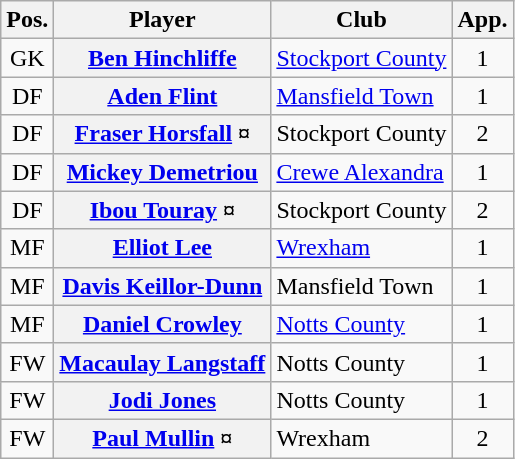<table class="wikitable plainrowheaders" style="text-align: left">
<tr>
<th scope="col">Pos.</th>
<th scope="col">Player</th>
<th scope="col">Club</th>
<th scope="col">App.</th>
</tr>
<tr>
<td style="text-align:center">GK</td>
<th scope="row"><a href='#'>Ben Hinchliffe</a></th>
<td><a href='#'>Stockport County</a></td>
<td style="text-align:center">1</td>
</tr>
<tr>
<td style="text-align:center">DF</td>
<th scope="row"><a href='#'>Aden Flint</a></th>
<td><a href='#'>Mansfield Town</a></td>
<td style="text-align:center">1</td>
</tr>
<tr>
<td style="text-align:center">DF</td>
<th scope="row"><a href='#'>Fraser Horsfall</a> ¤</th>
<td>Stockport County</td>
<td style="text-align:center">2</td>
</tr>
<tr>
<td style="text-align:center">DF</td>
<th scope="row"><a href='#'>Mickey Demetriou</a></th>
<td><a href='#'>Crewe Alexandra</a></td>
<td style="text-align:center">1</td>
</tr>
<tr>
<td style="text-align:center">DF</td>
<th scope="row"><a href='#'>Ibou Touray</a> ¤</th>
<td>Stockport County</td>
<td style="text-align:center">2</td>
</tr>
<tr>
<td style="text-align:center">MF</td>
<th scope="row"><a href='#'>Elliot Lee</a></th>
<td><a href='#'>Wrexham</a></td>
<td style="text-align:center">1</td>
</tr>
<tr>
<td style="text-align:center">MF</td>
<th scope="row"><a href='#'>Davis Keillor-Dunn</a></th>
<td>Mansfield Town</td>
<td style="text-align:center">1</td>
</tr>
<tr>
<td style="text-align:center">MF</td>
<th scope="row"><a href='#'>Daniel Crowley</a></th>
<td><a href='#'>Notts County</a></td>
<td style="text-align:center">1</td>
</tr>
<tr>
<td style="text-align:center">FW</td>
<th scope="row"><a href='#'>Macaulay Langstaff</a></th>
<td>Notts County</td>
<td style="text-align:center">1</td>
</tr>
<tr>
<td style="text-align:center">FW</td>
<th scope="row"><a href='#'>Jodi Jones</a></th>
<td>Notts County</td>
<td style="text-align:center">1</td>
</tr>
<tr>
<td style="text-align:center">FW</td>
<th scope="row"><a href='#'>Paul Mullin</a> ¤</th>
<td>Wrexham</td>
<td style="text-align:center">2</td>
</tr>
</table>
